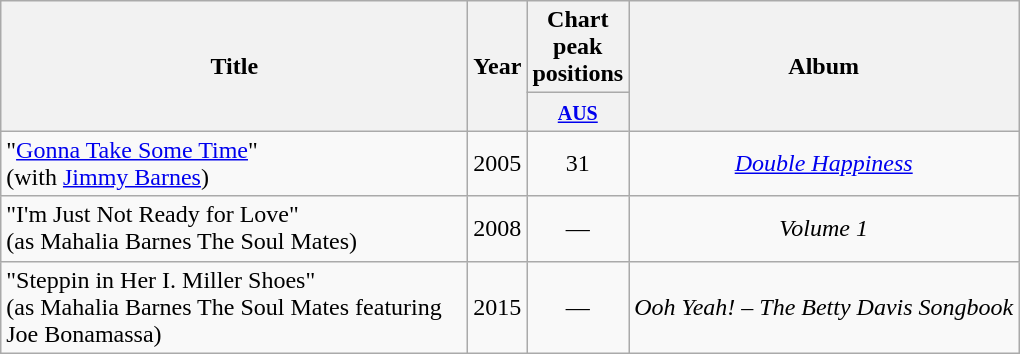<table class="wikitable plainrowheaders" style="text-align:center;">
<tr>
<th rowspan="2" scope="col" style="width:19em;">Title</th>
<th rowspan="2" scope="col" style="width:1em;">Year</th>
<th>Chart peak positions</th>
<th rowspan="2" scope="col">Album</th>
</tr>
<tr>
<th style="width:30px;"><small><a href='#'>AUS</a><br></small></th>
</tr>
<tr>
<td style="text-align:left;">"<a href='#'>Gonna Take Some Time</a>" <br> (with <a href='#'>Jimmy Barnes</a>)</td>
<td>2005</td>
<td>31</td>
<td><em><a href='#'>Double Happiness</a></em></td>
</tr>
<tr>
<td style="text-align:left;">"I'm Just Not Ready for Love" <br> (as Mahalia Barnes The Soul Mates)</td>
<td>2008</td>
<td>—</td>
<td><em>Volume 1</em></td>
</tr>
<tr>
<td style="text-align:left;">"Steppin in Her I. Miller Shoes" <br> (as Mahalia Barnes The Soul Mates featuring Joe Bonamassa)</td>
<td>2015</td>
<td>—</td>
<td><em>Ooh Yeah! – The Betty Davis Songbook</em></td>
</tr>
</table>
